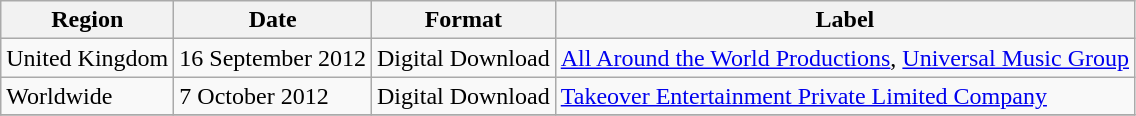<table class="wikitable" border="1">
<tr>
<th>Region</th>
<th>Date</th>
<th>Format</th>
<th>Label</th>
</tr>
<tr>
<td colspan=1>United Kingdom</td>
<td rowspan=1>16 September 2012</td>
<td rowspan=1>Digital Download</td>
<td rowspan=1><a href='#'>All Around the World Productions</a>, <a href='#'>Universal Music Group</a></td>
</tr>
<tr>
<td colspan=1>Worldwide</td>
<td rowspan=1>7 October 2012</td>
<td rowspan=1>Digital Download</td>
<td rowspan=1><a href='#'>Takeover Entertainment Private Limited Company</a></td>
</tr>
<tr>
</tr>
</table>
